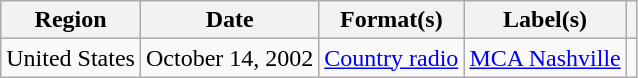<table class="wikitable">
<tr>
<th>Region</th>
<th>Date</th>
<th>Format(s)</th>
<th>Label(s)</th>
<th></th>
</tr>
<tr>
<td>United States</td>
<td>October 14, 2002</td>
<td><a href='#'>Country radio</a></td>
<td><a href='#'>MCA Nashville</a></td>
<td></td>
</tr>
</table>
